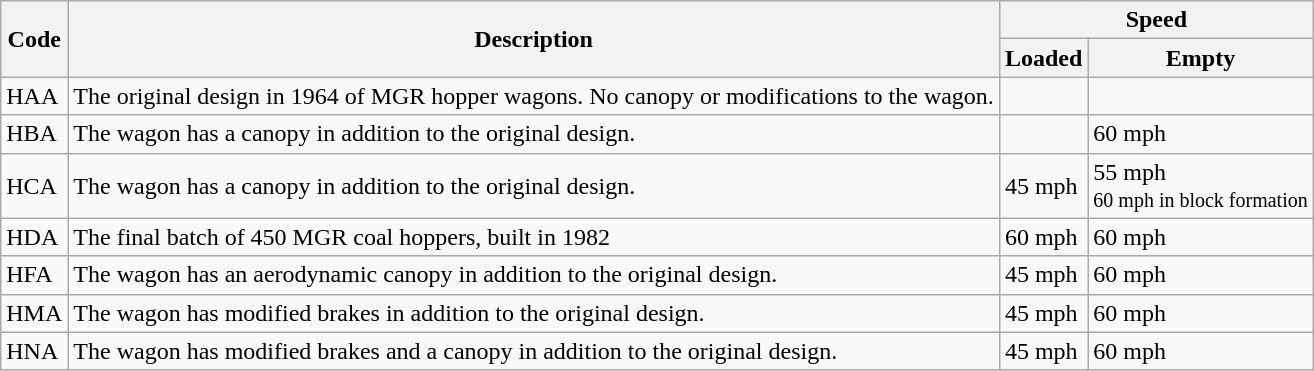<table class="wikitable">
<tr>
<th rowspan=2>Code</th>
<th rowspan=2>Description</th>
<th colspan=2>Speed</th>
</tr>
<tr>
<th>Loaded</th>
<th>Empty</th>
</tr>
<tr>
<td>HAA</td>
<td>The original design in 1964 of MGR hopper wagons. No canopy or modifications to the wagon.</td>
<td></td>
<td></td>
</tr>
<tr>
<td>HBA</td>
<td>The wagon has a canopy in addition to the original design.</td>
<td></td>
<td>60 mph</td>
</tr>
<tr>
<td>HCA</td>
<td>The wagon has a canopy in addition to the original design.</td>
<td>45 mph</td>
<td>55 mph<br><small>60 mph in block formation</small></td>
</tr>
<tr>
<td>HDA</td>
<td>The final batch of 450 MGR coal hoppers, built in 1982</td>
<td>60 mph</td>
<td>60 mph</td>
</tr>
<tr>
<td>HFA</td>
<td>The wagon has an aerodynamic canopy in addition to the original design.</td>
<td>45 mph</td>
<td>60 mph</td>
</tr>
<tr>
<td>HMA</td>
<td>The wagon has modified brakes in addition to the original design.</td>
<td>45 mph</td>
<td>60 mph</td>
</tr>
<tr>
<td>HNA</td>
<td>The wagon has modified brakes and a canopy in addition to the original design.</td>
<td>45 mph</td>
<td>60 mph</td>
</tr>
</table>
